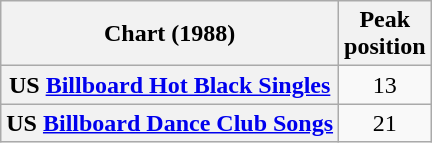<table class="wikitable sortable plainrowheaders" style="text-align:center">
<tr>
<th scope="col">Chart (1988)</th>
<th scope="col">Peak<br>position</th>
</tr>
<tr>
<th scope="row">US <a href='#'>Billboard Hot Black Singles</a></th>
<td style="text-align:center;">13</td>
</tr>
<tr>
<th scope="row">US <a href='#'>Billboard Dance Club Songs</a></th>
<td style="text-align:center;">21</td>
</tr>
</table>
